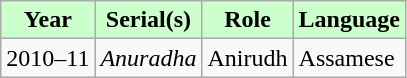<table class="wikitable">
<tr style="background:#cfc; text-align:center;">
<td><strong>Year</strong></td>
<td><strong>Serial(s)</strong></td>
<td><strong>Role</strong></td>
<td><strong>Language</strong></td>
</tr>
<tr>
<td>2010–11</td>
<td><em>Anuradha</em></td>
<td>Anirudh</td>
<td>Assamese</td>
</tr>
</table>
